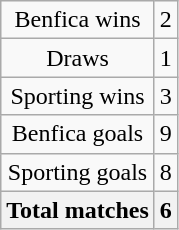<table class="wikitable" style="text-align:center">
<tr>
<td>Benfica wins</td>
<td>2</td>
</tr>
<tr>
<td>Draws</td>
<td>1</td>
</tr>
<tr>
<td>Sporting wins</td>
<td>3</td>
</tr>
<tr>
<td>Benfica goals</td>
<td>9</td>
</tr>
<tr>
<td>Sporting goals</td>
<td>8</td>
</tr>
<tr>
<th>Total matches</th>
<th>6</th>
</tr>
</table>
